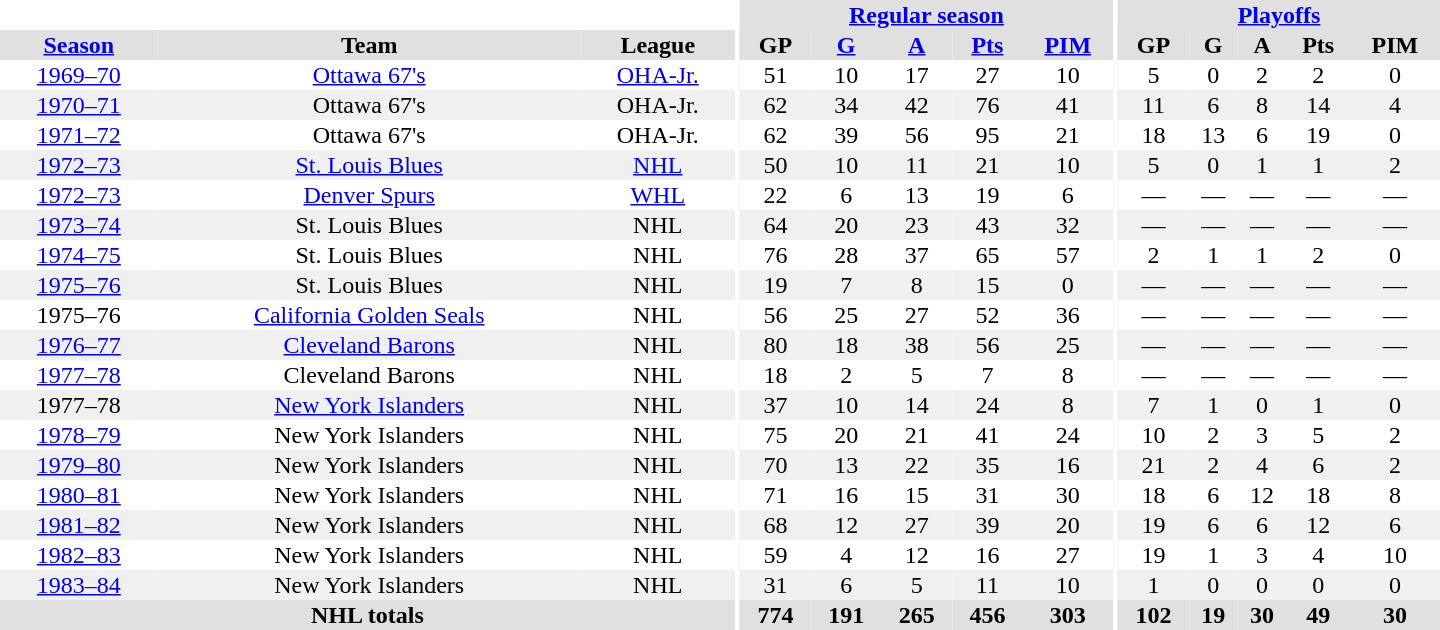<table border="0" cellpadding="1" cellspacing="0" style="text-align:center; width:60em">
<tr bgcolor="#e0e0e0">
<th colspan="3" bgcolor="#ffffff"></th>
<th rowspan="99" bgcolor="#ffffff"></th>
<th colspan="5"><a href='#'>Regular season</a></th>
<th rowspan="99" bgcolor="#ffffff"></th>
<th colspan="5"><a href='#'>Playoffs</a></th>
</tr>
<tr bgcolor="#e0e0e0">
<th><a href='#'>Season</a></th>
<th>Team</th>
<th>League</th>
<th>GP</th>
<th><a href='#'>G</a></th>
<th><a href='#'>A</a></th>
<th><a href='#'>Pts</a></th>
<th><a href='#'>PIM</a></th>
<th>GP</th>
<th>G</th>
<th>A</th>
<th>Pts</th>
<th>PIM</th>
</tr>
<tr>
<td><a href='#'>1969–70</a></td>
<td><a href='#'>Ottawa 67's</a></td>
<td><a href='#'>OHA-Jr.</a></td>
<td>51</td>
<td>10</td>
<td>17</td>
<td>27</td>
<td>10</td>
<td>5</td>
<td>0</td>
<td>2</td>
<td>2</td>
<td>0</td>
</tr>
<tr style="background:#f0f0f0;">
<td><a href='#'>1970–71</a></td>
<td>Ottawa 67's</td>
<td>OHA-Jr.</td>
<td>62</td>
<td>34</td>
<td>42</td>
<td>76</td>
<td>41</td>
<td>11</td>
<td>6</td>
<td>8</td>
<td>14</td>
<td>4</td>
</tr>
<tr>
<td><a href='#'>1971–72</a></td>
<td>Ottawa 67's</td>
<td>OHA-Jr.</td>
<td>62</td>
<td>39</td>
<td>56</td>
<td>95</td>
<td>21</td>
<td>18</td>
<td>13</td>
<td>6</td>
<td>19</td>
<td>0</td>
</tr>
<tr style="background:#f0f0f0;">
<td><a href='#'>1972–73</a></td>
<td><a href='#'>St. Louis Blues</a></td>
<td><a href='#'>NHL</a></td>
<td>50</td>
<td>10</td>
<td>11</td>
<td>21</td>
<td>10</td>
<td>5</td>
<td>0</td>
<td>1</td>
<td>1</td>
<td>2</td>
</tr>
<tr>
<td><a href='#'>1972–73</a></td>
<td><a href='#'>Denver Spurs</a></td>
<td><a href='#'>WHL</a></td>
<td>22</td>
<td>6</td>
<td>13</td>
<td>19</td>
<td>6</td>
<td>—</td>
<td>—</td>
<td>—</td>
<td>—</td>
<td>—</td>
</tr>
<tr style="background:#f0f0f0;">
<td><a href='#'>1973–74</a></td>
<td>St. Louis Blues</td>
<td>NHL</td>
<td>64</td>
<td>20</td>
<td>23</td>
<td>43</td>
<td>32</td>
<td>—</td>
<td>—</td>
<td>—</td>
<td>—</td>
<td>—</td>
</tr>
<tr>
<td><a href='#'>1974–75</a></td>
<td>St. Louis Blues</td>
<td>NHL</td>
<td>76</td>
<td>28</td>
<td>37</td>
<td>65</td>
<td>57</td>
<td>2</td>
<td>1</td>
<td>1</td>
<td>2</td>
<td>0</td>
</tr>
<tr style="background:#f0f0f0;">
<td><a href='#'>1975–76</a></td>
<td>St. Louis Blues</td>
<td>NHL</td>
<td>19</td>
<td>7</td>
<td>8</td>
<td>15</td>
<td>0</td>
<td>—</td>
<td>—</td>
<td>—</td>
<td>—</td>
<td>—</td>
</tr>
<tr>
<td>1975–76</td>
<td><a href='#'>California Golden Seals</a></td>
<td>NHL</td>
<td>56</td>
<td>25</td>
<td>27</td>
<td>52</td>
<td>36</td>
<td>—</td>
<td>—</td>
<td>—</td>
<td>—</td>
<td>—</td>
</tr>
<tr style="background:#f0f0f0;">
<td><a href='#'>1976–77</a></td>
<td><a href='#'>Cleveland Barons</a></td>
<td>NHL</td>
<td>80</td>
<td>18</td>
<td>38</td>
<td>56</td>
<td>25</td>
<td>—</td>
<td>—</td>
<td>—</td>
<td>—</td>
<td>—</td>
</tr>
<tr>
<td><a href='#'>1977–78</a></td>
<td>Cleveland Barons</td>
<td>NHL</td>
<td>18</td>
<td>2</td>
<td>5</td>
<td>7</td>
<td>8</td>
<td>—</td>
<td>—</td>
<td>—</td>
<td>—</td>
<td>—</td>
</tr>
<tr style="background:#f0f0f0;">
<td>1977–78</td>
<td><a href='#'>New York Islanders</a></td>
<td>NHL</td>
<td>37</td>
<td>10</td>
<td>14</td>
<td>24</td>
<td>8</td>
<td>7</td>
<td>1</td>
<td>0</td>
<td>1</td>
<td>0</td>
</tr>
<tr>
<td><a href='#'>1978–79</a></td>
<td>New York Islanders</td>
<td>NHL</td>
<td>75</td>
<td>20</td>
<td>21</td>
<td>41</td>
<td>24</td>
<td>10</td>
<td>2</td>
<td>3</td>
<td>5</td>
<td>2</td>
</tr>
<tr style="background:#f0f0f0;">
<td><a href='#'>1979–80</a></td>
<td>New York Islanders</td>
<td>NHL</td>
<td>70</td>
<td>13</td>
<td>22</td>
<td>35</td>
<td>16</td>
<td>21</td>
<td>2</td>
<td>4</td>
<td>6</td>
<td>2</td>
</tr>
<tr>
<td><a href='#'>1980–81</a></td>
<td>New York Islanders</td>
<td>NHL</td>
<td>71</td>
<td>16</td>
<td>15</td>
<td>31</td>
<td>30</td>
<td>18</td>
<td>6</td>
<td>12</td>
<td>18</td>
<td>8</td>
</tr>
<tr style="background:#f0f0f0;">
<td><a href='#'>1981–82</a></td>
<td>New York Islanders</td>
<td>NHL</td>
<td>68</td>
<td>12</td>
<td>27</td>
<td>39</td>
<td>20</td>
<td>19</td>
<td>6</td>
<td>6</td>
<td>12</td>
<td>6</td>
</tr>
<tr>
<td><a href='#'>1982–83</a></td>
<td>New York Islanders</td>
<td>NHL</td>
<td>59</td>
<td>4</td>
<td>12</td>
<td>16</td>
<td>27</td>
<td>19</td>
<td>1</td>
<td>3</td>
<td>4</td>
<td>10</td>
</tr>
<tr style="background:#f0f0f0;">
<td><a href='#'>1983–84</a></td>
<td>New York Islanders</td>
<td>NHL</td>
<td>31</td>
<td>6</td>
<td>5</td>
<td>11</td>
<td>10</td>
<td>1</td>
<td>0</td>
<td>0</td>
<td>0</td>
<td>0</td>
</tr>
<tr style="background:#e0e0e0;">
<th colspan="3">NHL totals</th>
<th>774</th>
<th>191</th>
<th>265</th>
<th>456</th>
<th>303</th>
<th>102</th>
<th>19</th>
<th>30</th>
<th>49</th>
<th>30</th>
</tr>
</table>
